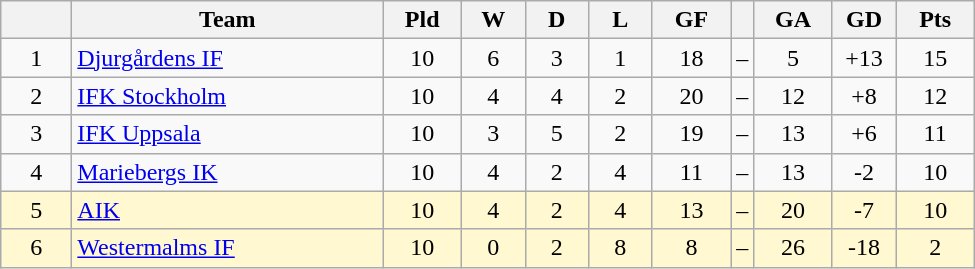<table class="wikitable" style="text-align: center;">
<tr>
<th style="width: 40px;"></th>
<th style="width: 200px;">Team</th>
<th style="width: 45px;">Pld</th>
<th style="width: 35px;">W</th>
<th style="width: 35px;">D</th>
<th style="width: 35px;">L</th>
<th style="width: 45px;">GF</th>
<th></th>
<th style="width: 45px;">GA</th>
<th style="width: 35px;">GD</th>
<th style="width: 45px;">Pts</th>
</tr>
<tr>
<td>1</td>
<td style="text-align: left;"><a href='#'>Djurgårdens IF</a></td>
<td>10</td>
<td>6</td>
<td>3</td>
<td>1</td>
<td>18</td>
<td>–</td>
<td>5</td>
<td>+13</td>
<td>15</td>
</tr>
<tr>
<td>2</td>
<td style="text-align: left;"><a href='#'>IFK Stockholm</a></td>
<td>10</td>
<td>4</td>
<td>4</td>
<td>2</td>
<td>20</td>
<td>–</td>
<td>12</td>
<td>+8</td>
<td>12</td>
</tr>
<tr>
<td>3</td>
<td style="text-align: left;"><a href='#'>IFK Uppsala</a></td>
<td>10</td>
<td>3</td>
<td>5</td>
<td>2</td>
<td>19</td>
<td>–</td>
<td>13</td>
<td>+6</td>
<td>11</td>
</tr>
<tr>
<td>4</td>
<td style="text-align: left;"><a href='#'>Mariebergs IK</a></td>
<td>10</td>
<td>4</td>
<td>2</td>
<td>4</td>
<td>11</td>
<td>–</td>
<td>13</td>
<td>-2</td>
<td>10</td>
</tr>
<tr style="background: #fff8d1">
<td>5</td>
<td style="text-align: left;"><a href='#'>AIK</a></td>
<td>10</td>
<td>4</td>
<td>2</td>
<td>4</td>
<td>13</td>
<td>–</td>
<td>20</td>
<td>-7</td>
<td>10</td>
</tr>
<tr style="background: #fff8d1">
<td>6</td>
<td style="text-align: left;"><a href='#'>Westermalms IF</a></td>
<td>10</td>
<td>0</td>
<td>2</td>
<td>8</td>
<td>8</td>
<td>–</td>
<td>26</td>
<td>-18</td>
<td>2</td>
</tr>
</table>
